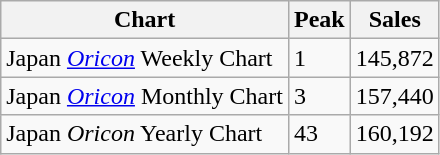<table class="wikitable sortable">
<tr>
<th>Chart</th>
<th>Peak</th>
<th>Sales</th>
</tr>
<tr>
<td>Japan <em><a href='#'>Oricon</a></em> Weekly Chart</td>
<td>1</td>
<td>145,872</td>
</tr>
<tr>
<td>Japan <em><a href='#'>Oricon</a></em> Monthly Chart</td>
<td>3</td>
<td>157,440</td>
</tr>
<tr>
<td>Japan <em>Oricon</em> Yearly Chart</td>
<td>43</td>
<td>160,192</td>
</tr>
</table>
